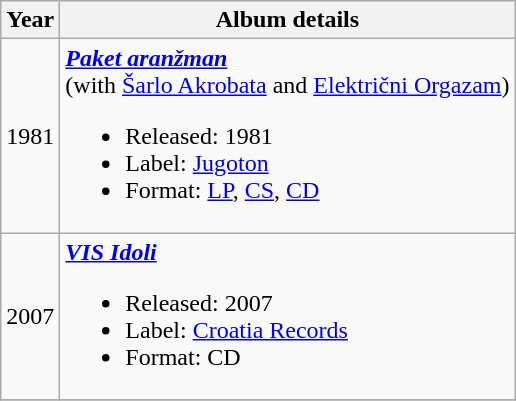<table class ="wikitable">
<tr>
<th>Year</th>
<th>Album details</th>
</tr>
<tr>
<td align="center" rowspan="1">1981</td>
<td><strong><em><a href='#'>Paket aranžman</a></em></strong><br>(with <a href='#'>Šarlo Akrobata</a> and <a href='#'>Električni Orgazam</a>)<br><ul><li>Released: 1981</li><li>Label: <a href='#'>Jugoton</a></li><li>Format: <a href='#'>LP</a>, <a href='#'>CS</a>, <a href='#'>CD</a></li></ul></td>
</tr>
<tr>
<td align="center" rowspan="1">2007</td>
<td><strong><em><a href='#'>VIS Idoli</a></em></strong><br><ul><li>Released: 2007</li><li>Label: <a href='#'>Croatia Records</a></li><li>Format: CD</li></ul></td>
</tr>
<tr>
</tr>
</table>
